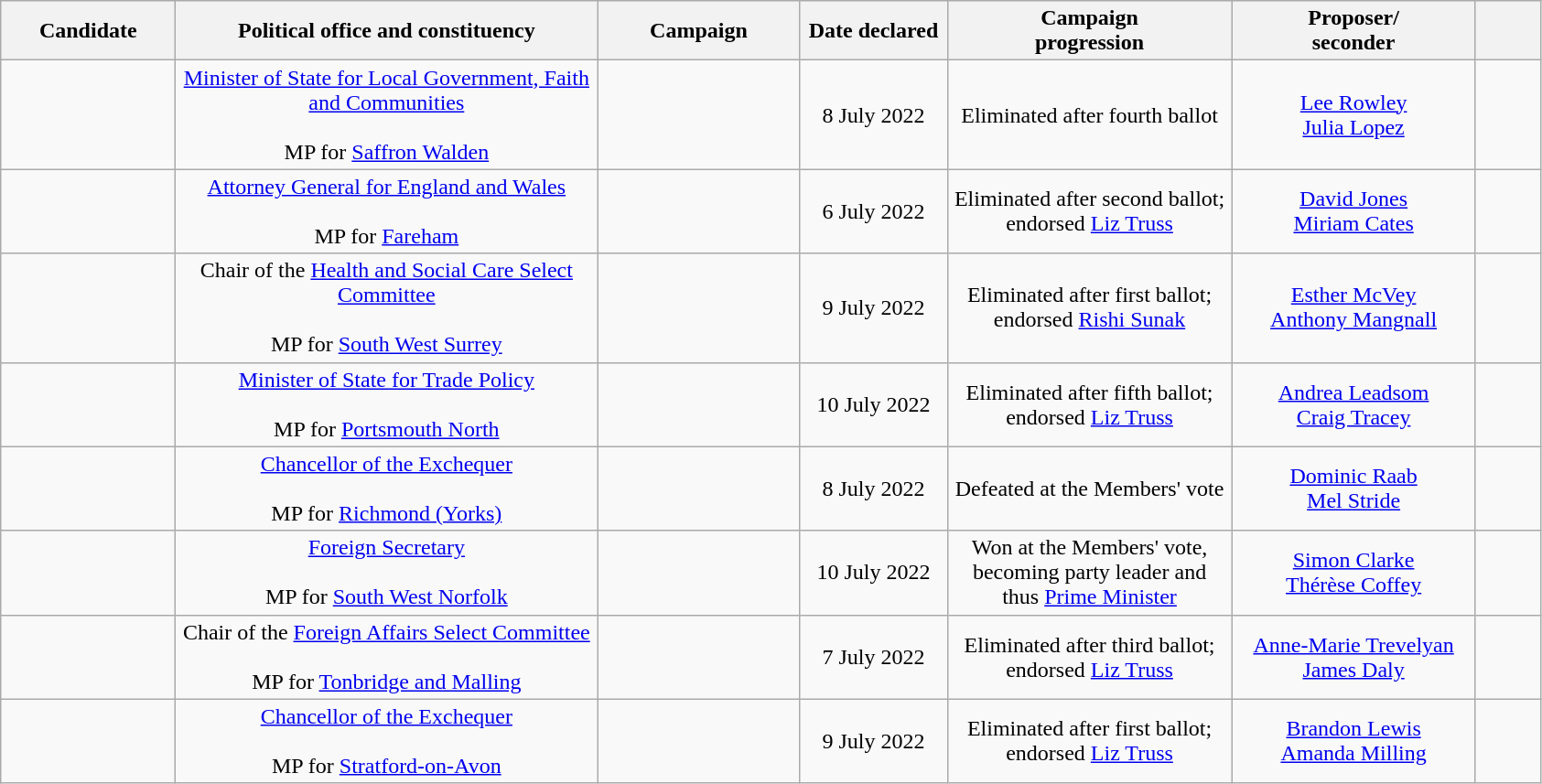<table class="wikitable sortable" style="text-align:center">
<tr>
<th scope="col" style="width: 120px;">Candidate</th>
<th scope="col" style="width: 300px;">Political office and constituency</th>
<th scope="col" style="width: 140px;" ! class="unsortable">Campaign</th>
<th scope="col" style="width: 100px;">Date declared</th>
<th scope="col" style="width: 200px;">Campaign<br>progression</th>
<th scope="col" style="width: 170px;">Proposer/<br>seconder</th>
<th scope="col" style="width: 40px;" ! class="unsortable"></th>
</tr>
<tr>
<td><br></td>
<td><a href='#'>Minister of State for Local Government, Faith and Communities</a><br><br>MP for <a href='#'>Saffron Walden</a> </td>
<td><br></td>
<td>8 July 2022</td>
<td data-sort-value=3>Eliminated after fourth ballot</td>
<td><a href='#'>Lee Rowley</a><br><a href='#'>Julia Lopez</a></td>
<td></td>
</tr>
<tr>
<td><br></td>
<td><a href='#'>Attorney General for England and Wales</a><br><br>MP for <a href='#'>Fareham</a> </td>
<td><br></td>
<td>6 July 2022</td>
<td data-sort-value=5>Eliminated after second ballot; endorsed <a href='#'>Liz Truss</a></td>
<td><a href='#'>David Jones</a><br><a href='#'>Miriam Cates</a></td>
<td></td>
</tr>
<tr>
<td><br></td>
<td>Chair of the <a href='#'>Health and Social Care Select Committee</a><br><br>MP for <a href='#'>South West Surrey</a> </td>
<td><br></td>
<td>9 July 2022</td>
<td data-sort-value=6>Eliminated after first ballot; endorsed <a href='#'>Rishi Sunak</a></td>
<td><a href='#'>Esther McVey</a><br><a href='#'>Anthony Mangnall</a></td>
<td></td>
</tr>
<tr>
<td><br></td>
<td><a href='#'>Minister of State for Trade Policy</a><br><br>MP for <a href='#'>Portsmouth North</a> </td>
<td><br></td>
<td>10 July 2022</td>
<td data-sort-value=2>Eliminated after fifth ballot; endorsed <a href='#'>Liz Truss</a></td>
<td><a href='#'>Andrea Leadsom</a><br><a href='#'>Craig Tracey</a></td>
<td></td>
</tr>
<tr>
<td><br></td>
<td><a href='#'>Chancellor of the Exchequer</a><br><br>MP for <a href='#'>Richmond (Yorks)</a> </td>
<td><br></td>
<td>8 July 2022</td>
<td data-sort-value=1>Defeated at the Members' vote</td>
<td><a href='#'>Dominic Raab</a><br><a href='#'>Mel Stride</a></td>
<td></td>
</tr>
<tr>
<td><br></td>
<td><a href='#'>Foreign Secretary</a><br><br>MP for <a href='#'>South West Norfolk</a><br></td>
<td><br></td>
<td>10 July 2022</td>
<td data-sort-value=0>Won at the Members' vote, becoming party leader and thus <a href='#'>Prime Minister</a></td>
<td><a href='#'>Simon Clarke</a><br><a href='#'>Thérèse Coffey</a></td>
<td></td>
</tr>
<tr>
<td><br></td>
<td>Chair of the <a href='#'>Foreign Affairs Select Committee</a><br><br>MP for <a href='#'>Tonbridge and Malling</a> </td>
<td><br></td>
<td>7 July 2022</td>
<td data-sort-value=4>Eliminated after third ballot; endorsed <a href='#'>Liz Truss</a></td>
<td><a href='#'>Anne-Marie Trevelyan</a><br><a href='#'>James Daly</a></td>
<td></td>
</tr>
<tr>
<td><br></td>
<td><a href='#'>Chancellor of the Exchequer</a><br><br>MP for <a href='#'>Stratford-on-Avon</a> </td>
<td></td>
<td>9 July 2022</td>
<td data-sort-value=6>Eliminated after first ballot; endorsed <a href='#'>Liz Truss</a></td>
<td><a href='#'>Brandon Lewis</a><br><a href='#'>Amanda Milling</a></td>
<td></td>
</tr>
</table>
